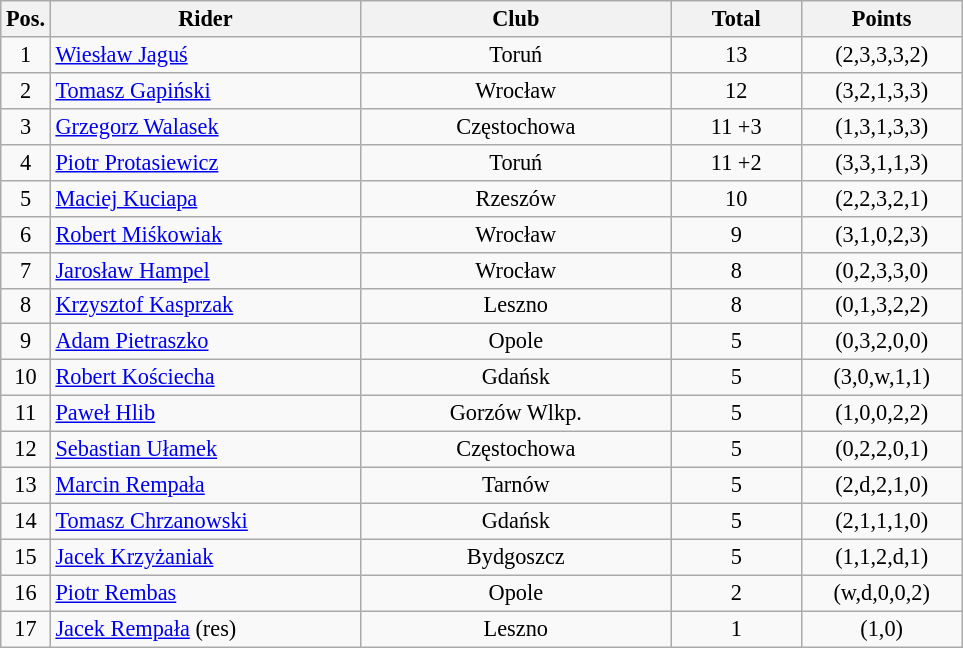<table class=wikitable style="font-size:93%;">
<tr>
<th width=25px>Pos.</th>
<th width=200px>Rider</th>
<th width=200px>Club</th>
<th width=80px>Total</th>
<th width=100px>Points</th>
</tr>
<tr align=center>
<td>1</td>
<td align=left><a href='#'>Wiesław Jaguś</a></td>
<td>Toruń</td>
<td>13</td>
<td>(2,3,3,3,2)</td>
</tr>
<tr align=center>
<td>2</td>
<td align=left><a href='#'>Tomasz Gapiński</a></td>
<td>Wrocław</td>
<td>12</td>
<td>(3,2,1,3,3)</td>
</tr>
<tr align=center>
<td>3</td>
<td align=left><a href='#'>Grzegorz Walasek</a></td>
<td>Częstochowa</td>
<td>11 +3</td>
<td>(1,3,1,3,3)</td>
</tr>
<tr align=center>
<td>4</td>
<td align=left><a href='#'>Piotr Protasiewicz</a></td>
<td>Toruń</td>
<td>11 +2</td>
<td>(3,3,1,1,3)</td>
</tr>
<tr align=center>
<td>5</td>
<td align=left><a href='#'>Maciej Kuciapa</a></td>
<td>Rzeszów</td>
<td>10</td>
<td>(2,2,3,2,1)</td>
</tr>
<tr align=center>
<td>6</td>
<td align=left><a href='#'>Robert Miśkowiak</a></td>
<td>Wrocław</td>
<td>9</td>
<td>(3,1,0,2,3)</td>
</tr>
<tr align=center>
<td>7</td>
<td align=left><a href='#'>Jarosław Hampel</a></td>
<td>Wrocław</td>
<td>8</td>
<td>(0,2,3,3,0)</td>
</tr>
<tr align=center>
<td>8</td>
<td align=left><a href='#'>Krzysztof Kasprzak</a></td>
<td>Leszno</td>
<td>8</td>
<td>(0,1,3,2,2)</td>
</tr>
<tr align=center>
<td>9</td>
<td align=left><a href='#'>Adam Pietraszko</a></td>
<td>Opole</td>
<td>5</td>
<td>(0,3,2,0,0)</td>
</tr>
<tr align=center>
<td>10</td>
<td align=left><a href='#'>Robert Kościecha</a></td>
<td>Gdańsk</td>
<td>5</td>
<td>(3,0,w,1,1)</td>
</tr>
<tr align=center>
<td>11</td>
<td align=left><a href='#'>Paweł Hlib</a></td>
<td>Gorzów Wlkp.</td>
<td>5</td>
<td>(1,0,0,2,2)</td>
</tr>
<tr align=center>
<td>12</td>
<td align=left><a href='#'>Sebastian Ułamek</a></td>
<td>Częstochowa</td>
<td>5</td>
<td>(0,2,2,0,1)</td>
</tr>
<tr align=center>
<td>13</td>
<td align=left><a href='#'>Marcin Rempała</a></td>
<td>Tarnów</td>
<td>5</td>
<td>(2,d,2,1,0)</td>
</tr>
<tr align=center>
<td>14</td>
<td align=left><a href='#'>Tomasz Chrzanowski</a></td>
<td>Gdańsk</td>
<td>5</td>
<td>(2,1,1,1,0)</td>
</tr>
<tr align=center>
<td>15</td>
<td align=left><a href='#'>Jacek Krzyżaniak</a></td>
<td>Bydgoszcz</td>
<td>5</td>
<td>(1,1,2,d,1)</td>
</tr>
<tr align=center>
<td>16</td>
<td align=left><a href='#'>Piotr Rembas</a></td>
<td>Opole</td>
<td>2</td>
<td>(w,d,0,0,2)</td>
</tr>
<tr align=center>
<td>17</td>
<td align=left><a href='#'>Jacek Rempała</a>	(res)</td>
<td>Leszno</td>
<td>1</td>
<td>(1,0)</td>
</tr>
</table>
